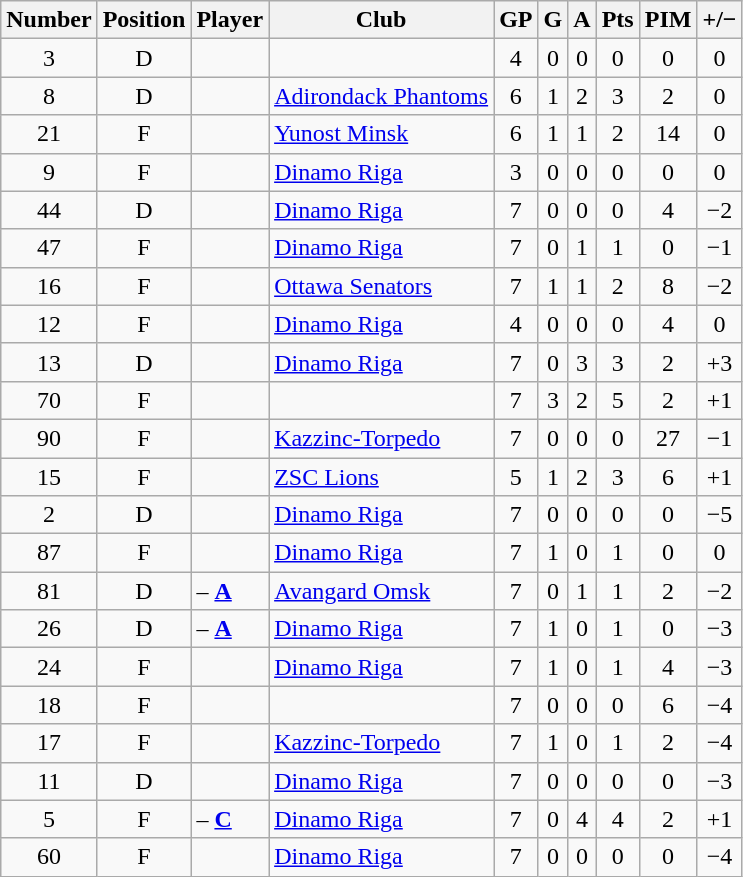<table class="wikitable sortable" style="text-align: center;">
<tr>
<th scope="col">Number</th>
<th scope="col">Position</th>
<th scope="col">Player</th>
<th scope="col">Club</th>
<th scope="col">GP</th>
<th scope="col">G</th>
<th scope="col">A</th>
<th scope="col">Pts</th>
<th scope="col">PIM</th>
<th scope="col">+/−</th>
</tr>
<tr>
<td>3</td>
<td>D</td>
<td scope="row" align=left></td>
<td align=left></td>
<td>4</td>
<td>0</td>
<td>0</td>
<td>0</td>
<td>0</td>
<td>0</td>
</tr>
<tr>
<td>8</td>
<td>D</td>
<td scope="row" align=left></td>
<td align=left><a href='#'>Adirondack Phantoms</a></td>
<td>6</td>
<td>1</td>
<td>2</td>
<td>3</td>
<td>2</td>
<td>0</td>
</tr>
<tr>
<td>21</td>
<td>F</td>
<td scope="row" align=left></td>
<td align=left><a href='#'>Yunost Minsk</a></td>
<td>6</td>
<td>1</td>
<td>1</td>
<td>2</td>
<td>14</td>
<td>0</td>
</tr>
<tr>
<td>9</td>
<td>F</td>
<td scope="row" align=left></td>
<td align=left><a href='#'>Dinamo Riga</a></td>
<td>3</td>
<td>0</td>
<td>0</td>
<td>0</td>
<td>0</td>
<td>0</td>
</tr>
<tr>
<td>44</td>
<td>D</td>
<td scope="row" align=left></td>
<td align=left><a href='#'>Dinamo Riga</a></td>
<td>7</td>
<td>0</td>
<td>0</td>
<td>0</td>
<td>4</td>
<td>−2</td>
</tr>
<tr>
<td>47</td>
<td>F</td>
<td scope="row" align=left></td>
<td align=left><a href='#'>Dinamo Riga</a></td>
<td>7</td>
<td>0</td>
<td>1</td>
<td>1</td>
<td>0</td>
<td>−1</td>
</tr>
<tr>
<td>16</td>
<td>F</td>
<td scope="row" align=left></td>
<td align=left><a href='#'>Ottawa Senators</a></td>
<td>7</td>
<td>1</td>
<td>1</td>
<td>2</td>
<td>8</td>
<td>−2</td>
</tr>
<tr>
<td>12</td>
<td>F</td>
<td scope="row" align=left></td>
<td align=left><a href='#'>Dinamo Riga</a></td>
<td>4</td>
<td>0</td>
<td>0</td>
<td>0</td>
<td>4</td>
<td>0</td>
</tr>
<tr>
<td>13</td>
<td>D</td>
<td scope="row" align=left></td>
<td align=left><a href='#'>Dinamo Riga</a></td>
<td>7</td>
<td>0</td>
<td>3</td>
<td>3</td>
<td>2</td>
<td>+3</td>
</tr>
<tr>
<td>70</td>
<td>F</td>
<td scope="row" align=left></td>
<td align=left></td>
<td>7</td>
<td>3</td>
<td>2</td>
<td>5</td>
<td>2</td>
<td>+1</td>
</tr>
<tr>
<td>90</td>
<td>F</td>
<td scope="row" align=left></td>
<td align=left><a href='#'>Kazzinc-Torpedo</a></td>
<td>7</td>
<td>0</td>
<td>0</td>
<td>0</td>
<td>27</td>
<td>−1</td>
</tr>
<tr>
<td>15</td>
<td>F</td>
<td scope="row" align=left></td>
<td align=left><a href='#'>ZSC Lions</a></td>
<td>5</td>
<td>1</td>
<td>2</td>
<td>3</td>
<td>6</td>
<td>+1</td>
</tr>
<tr>
<td>2</td>
<td>D</td>
<td scope="row" align=left></td>
<td align=left><a href='#'>Dinamo Riga</a></td>
<td>7</td>
<td>0</td>
<td>0</td>
<td>0</td>
<td>0</td>
<td>−5</td>
</tr>
<tr>
<td>87</td>
<td>F</td>
<td scope="row" align=left></td>
<td align=left><a href='#'>Dinamo Riga</a></td>
<td>7</td>
<td>1</td>
<td>0</td>
<td>1</td>
<td>0</td>
<td>0</td>
</tr>
<tr>
<td>81</td>
<td>D</td>
<td scope="row" align=left> – <strong><a href='#'>A</a></strong></td>
<td align=left><a href='#'>Avangard Omsk</a></td>
<td>7</td>
<td>0</td>
<td>1</td>
<td>1</td>
<td>2</td>
<td>−2</td>
</tr>
<tr>
<td>26</td>
<td>D</td>
<td scope="row" align=left> – <strong><a href='#'>A</a></strong></td>
<td align=left><a href='#'>Dinamo Riga</a></td>
<td>7</td>
<td>1</td>
<td>0</td>
<td>1</td>
<td>0</td>
<td>−3</td>
</tr>
<tr>
<td>24</td>
<td>F</td>
<td scope="row" align=left></td>
<td align=left><a href='#'>Dinamo Riga</a></td>
<td>7</td>
<td>1</td>
<td>0</td>
<td>1</td>
<td>4</td>
<td>−3</td>
</tr>
<tr>
<td>18</td>
<td>F</td>
<td scope="row" align=left></td>
<td align=left></td>
<td>7</td>
<td>0</td>
<td>0</td>
<td>0</td>
<td>6</td>
<td>−4</td>
</tr>
<tr>
<td>17</td>
<td>F</td>
<td scope="row" align=left></td>
<td align=left><a href='#'>Kazzinc-Torpedo</a></td>
<td>7</td>
<td>1</td>
<td>0</td>
<td>1</td>
<td>2</td>
<td>−4</td>
</tr>
<tr>
<td>11</td>
<td>D</td>
<td scope="row" align=left></td>
<td align=left><a href='#'>Dinamo Riga</a></td>
<td>7</td>
<td>0</td>
<td>0</td>
<td>0</td>
<td>0</td>
<td>−3</td>
</tr>
<tr>
<td>5</td>
<td>F</td>
<td scope="row" align=left> – <strong><a href='#'>C</a></strong></td>
<td align=left><a href='#'>Dinamo Riga</a></td>
<td>7</td>
<td>0</td>
<td>4</td>
<td>4</td>
<td>2</td>
<td>+1</td>
</tr>
<tr>
<td>60</td>
<td>F</td>
<td scope="row" align=left></td>
<td align=left><a href='#'>Dinamo Riga</a></td>
<td>7</td>
<td>0</td>
<td>0</td>
<td>0</td>
<td>0</td>
<td>−4</td>
</tr>
</table>
